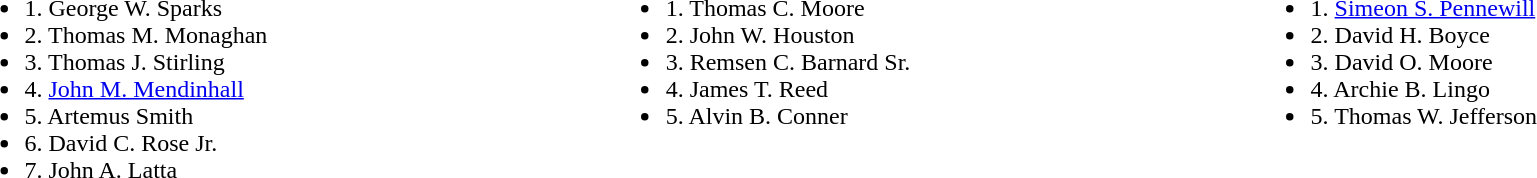<table width=100%>
<tr valign=top>
<td><br><ul><li>1. George W. Sparks</li><li>2. Thomas M. Monaghan</li><li>3. Thomas J. Stirling</li><li>4. <a href='#'>John M. Mendinhall</a></li><li>5. Artemus Smith</li><li>6. David C. Rose Jr.</li><li>7. John A. Latta</li></ul></td>
<td><br><ul><li>1. Thomas C. Moore</li><li>2. John W. Houston</li><li>3. Remsen C. Barnard Sr.</li><li>4. James T. Reed</li><li>5. Alvin B. Conner</li></ul></td>
<td><br><ul><li>1. <a href='#'>Simeon S. Pennewill</a></li><li>2. David H. Boyce</li><li>3. David O. Moore</li><li>4. Archie B. Lingo</li><li>5. Thomas W. Jefferson</li></ul></td>
</tr>
</table>
